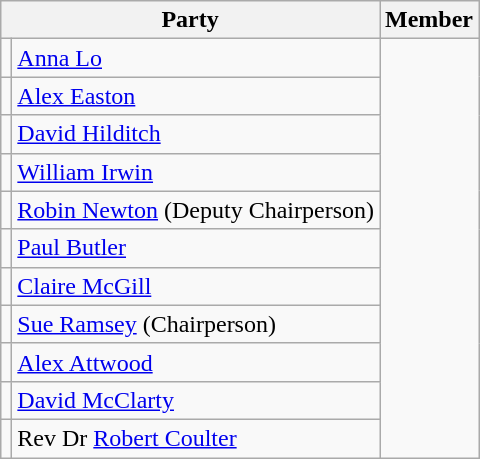<table class="wikitable" border="1">
<tr>
<th colspan="2" scope="col">Party</th>
<th scope="col">Member</th>
</tr>
<tr>
<td></td>
<td><a href='#'>Anna Lo</a></td>
</tr>
<tr>
<td></td>
<td><a href='#'>Alex Easton</a></td>
</tr>
<tr>
<td></td>
<td><a href='#'>David Hilditch</a></td>
</tr>
<tr>
<td></td>
<td><a href='#'>William Irwin</a></td>
</tr>
<tr>
<td></td>
<td><a href='#'>Robin Newton</a> (Deputy Chairperson)</td>
</tr>
<tr>
<td></td>
<td><a href='#'>Paul Butler</a></td>
</tr>
<tr>
<td></td>
<td><a href='#'>Claire McGill</a></td>
</tr>
<tr>
<td></td>
<td><a href='#'>Sue Ramsey</a> (Chairperson)</td>
</tr>
<tr>
<td></td>
<td><a href='#'>Alex Attwood</a></td>
</tr>
<tr>
<td></td>
<td><a href='#'>David McClarty</a></td>
</tr>
<tr>
<td></td>
<td>Rev Dr <a href='#'>Robert Coulter</a></td>
</tr>
</table>
